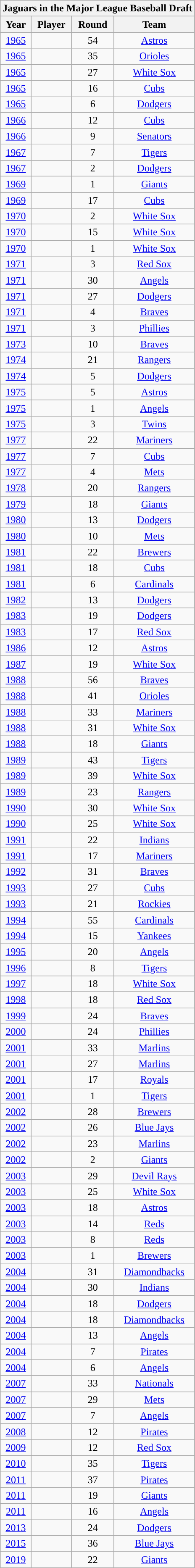<table class="wikitable sortable collapsible collapsed" style="text-align:center">
<tr>
<th colspan=4>Jaguars in the Major League Baseball Draft</th>
</tr>
<tr>
<th>Year</th>
<th>Player</th>
<th>Round</th>
<th>Team</th>
</tr>
<tr>
<td><a href='#'>1965</a></td>
<td></td>
<td>54</td>
<td><a href='#'>Astros</a></td>
</tr>
<tr>
<td><a href='#'>1965</a></td>
<td></td>
<td>35</td>
<td><a href='#'>Orioles</a></td>
</tr>
<tr>
<td><a href='#'>1965</a></td>
<td></td>
<td>27</td>
<td><a href='#'>White Sox</a></td>
</tr>
<tr>
<td><a href='#'>1965</a></td>
<td></td>
<td>16</td>
<td><a href='#'>Cubs</a></td>
</tr>
<tr>
<td><a href='#'>1965</a></td>
<td></td>
<td>6</td>
<td><a href='#'>Dodgers</a></td>
</tr>
<tr>
<td><a href='#'>1966</a></td>
<td></td>
<td>12</td>
<td><a href='#'>Cubs</a></td>
</tr>
<tr>
<td><a href='#'>1966</a></td>
<td></td>
<td>9</td>
<td><a href='#'>Senators</a></td>
</tr>
<tr>
<td><a href='#'>1967</a></td>
<td></td>
<td>7</td>
<td><a href='#'>Tigers</a></td>
</tr>
<tr>
<td><a href='#'>1967</a></td>
<td></td>
<td>2</td>
<td><a href='#'>Dodgers</a></td>
</tr>
<tr>
<td><a href='#'>1969</a></td>
<td></td>
<td>1</td>
<td><a href='#'>Giants</a></td>
</tr>
<tr>
<td><a href='#'>1969</a></td>
<td></td>
<td>17</td>
<td><a href='#'>Cubs</a></td>
</tr>
<tr>
<td><a href='#'>1970</a></td>
<td></td>
<td>2</td>
<td><a href='#'>White Sox</a></td>
</tr>
<tr>
<td><a href='#'>1970</a></td>
<td></td>
<td>15</td>
<td><a href='#'>White Sox</a></td>
</tr>
<tr>
<td><a href='#'>1970</a></td>
<td></td>
<td>1</td>
<td><a href='#'>White Sox</a></td>
</tr>
<tr>
<td><a href='#'>1971</a></td>
<td></td>
<td>3</td>
<td><a href='#'>Red Sox</a></td>
</tr>
<tr>
<td><a href='#'>1971</a></td>
<td></td>
<td>30</td>
<td><a href='#'>Angels</a></td>
</tr>
<tr>
<td><a href='#'>1971</a></td>
<td></td>
<td>27</td>
<td><a href='#'>Dodgers</a></td>
</tr>
<tr>
<td><a href='#'>1971</a></td>
<td></td>
<td>4</td>
<td><a href='#'>Braves</a></td>
</tr>
<tr>
<td><a href='#'>1971</a></td>
<td></td>
<td>3</td>
<td><a href='#'>Phillies</a></td>
</tr>
<tr>
<td><a href='#'>1973</a></td>
<td></td>
<td>10</td>
<td><a href='#'>Braves</a></td>
</tr>
<tr>
<td><a href='#'>1974</a></td>
<td></td>
<td>21</td>
<td><a href='#'>Rangers</a></td>
</tr>
<tr>
<td><a href='#'>1974</a></td>
<td></td>
<td>5</td>
<td><a href='#'>Dodgers</a></td>
</tr>
<tr>
<td><a href='#'>1975</a></td>
<td></td>
<td>5</td>
<td><a href='#'>Astros</a></td>
</tr>
<tr>
<td><a href='#'>1975</a></td>
<td></td>
<td>1</td>
<td><a href='#'>Angels</a></td>
</tr>
<tr>
<td><a href='#'>1975</a></td>
<td></td>
<td>3</td>
<td><a href='#'>Twins</a></td>
</tr>
<tr>
<td><a href='#'>1977</a></td>
<td></td>
<td>22</td>
<td><a href='#'>Mariners</a></td>
</tr>
<tr>
<td><a href='#'>1977</a></td>
<td></td>
<td>7</td>
<td><a href='#'>Cubs</a></td>
</tr>
<tr>
<td><a href='#'>1977</a></td>
<td></td>
<td>4</td>
<td><a href='#'>Mets</a></td>
</tr>
<tr>
<td><a href='#'>1978</a></td>
<td></td>
<td>20</td>
<td><a href='#'>Rangers</a></td>
</tr>
<tr>
<td><a href='#'>1979</a></td>
<td></td>
<td>18</td>
<td><a href='#'>Giants</a></td>
</tr>
<tr>
<td><a href='#'>1980</a></td>
<td></td>
<td>13</td>
<td><a href='#'>Dodgers</a></td>
</tr>
<tr>
<td><a href='#'>1980</a></td>
<td></td>
<td>10</td>
<td><a href='#'>Mets</a></td>
</tr>
<tr>
<td><a href='#'>1981</a></td>
<td></td>
<td>22</td>
<td><a href='#'>Brewers</a></td>
</tr>
<tr>
<td><a href='#'>1981</a></td>
<td></td>
<td>18</td>
<td><a href='#'>Cubs</a></td>
</tr>
<tr>
<td><a href='#'>1981</a></td>
<td></td>
<td>6</td>
<td><a href='#'>Cardinals</a></td>
</tr>
<tr>
<td><a href='#'>1982</a></td>
<td></td>
<td>13</td>
<td><a href='#'>Dodgers</a></td>
</tr>
<tr>
<td><a href='#'>1983</a></td>
<td></td>
<td>19</td>
<td><a href='#'>Dodgers</a></td>
</tr>
<tr>
<td><a href='#'>1983</a></td>
<td></td>
<td>17</td>
<td><a href='#'>Red Sox</a></td>
</tr>
<tr>
<td><a href='#'>1986</a></td>
<td></td>
<td>12</td>
<td><a href='#'>Astros</a></td>
</tr>
<tr>
<td><a href='#'>1987</a></td>
<td></td>
<td>19</td>
<td><a href='#'>White Sox</a></td>
</tr>
<tr>
<td><a href='#'>1988</a></td>
<td></td>
<td>56</td>
<td><a href='#'>Braves</a></td>
</tr>
<tr>
<td><a href='#'>1988</a></td>
<td></td>
<td>41</td>
<td><a href='#'>Orioles</a></td>
</tr>
<tr>
<td><a href='#'>1988</a></td>
<td></td>
<td>33</td>
<td><a href='#'>Mariners</a></td>
</tr>
<tr>
<td><a href='#'>1988</a></td>
<td></td>
<td>31</td>
<td><a href='#'>White Sox</a></td>
</tr>
<tr>
<td><a href='#'>1988</a></td>
<td></td>
<td>18</td>
<td><a href='#'>Giants</a></td>
</tr>
<tr>
<td><a href='#'>1989</a></td>
<td></td>
<td>43</td>
<td><a href='#'>Tigers</a></td>
</tr>
<tr>
<td><a href='#'>1989</a></td>
<td></td>
<td>39</td>
<td><a href='#'>White Sox</a></td>
</tr>
<tr>
<td><a href='#'>1989</a></td>
<td></td>
<td>23</td>
<td><a href='#'>Rangers</a></td>
</tr>
<tr>
<td><a href='#'>1990</a></td>
<td></td>
<td>30</td>
<td><a href='#'>White Sox</a></td>
</tr>
<tr>
<td><a href='#'>1990</a></td>
<td></td>
<td>25</td>
<td><a href='#'>White Sox</a></td>
</tr>
<tr>
<td><a href='#'>1991</a></td>
<td></td>
<td>22</td>
<td><a href='#'>Indians</a></td>
</tr>
<tr>
<td><a href='#'>1991</a></td>
<td></td>
<td>17</td>
<td><a href='#'>Mariners</a></td>
</tr>
<tr>
<td><a href='#'>1992</a></td>
<td></td>
<td>31</td>
<td><a href='#'>Braves</a></td>
</tr>
<tr>
<td><a href='#'>1993</a></td>
<td></td>
<td>27</td>
<td><a href='#'>Cubs</a></td>
</tr>
<tr>
<td><a href='#'>1993</a></td>
<td></td>
<td>21</td>
<td><a href='#'>Rockies</a></td>
</tr>
<tr>
<td><a href='#'>1994</a></td>
<td></td>
<td>55</td>
<td><a href='#'>Cardinals</a></td>
</tr>
<tr>
<td><a href='#'>1994</a></td>
<td></td>
<td>15</td>
<td><a href='#'>Yankees</a></td>
</tr>
<tr>
<td><a href='#'>1995</a></td>
<td></td>
<td>20</td>
<td><a href='#'>Angels</a></td>
</tr>
<tr>
<td><a href='#'>1996</a></td>
<td></td>
<td>8</td>
<td><a href='#'>Tigers</a></td>
</tr>
<tr>
<td><a href='#'>1997</a></td>
<td></td>
<td>18</td>
<td><a href='#'>White Sox</a></td>
</tr>
<tr>
<td><a href='#'>1998</a></td>
<td></td>
<td>18</td>
<td><a href='#'>Red Sox</a></td>
</tr>
<tr>
<td><a href='#'>1999</a></td>
<td></td>
<td>24</td>
<td><a href='#'>Braves</a></td>
</tr>
<tr>
<td><a href='#'>2000</a></td>
<td></td>
<td>24</td>
<td><a href='#'>Phillies</a></td>
</tr>
<tr>
<td><a href='#'>2001</a></td>
<td></td>
<td>33</td>
<td><a href='#'>Marlins</a></td>
</tr>
<tr>
<td><a href='#'>2001</a></td>
<td></td>
<td>27</td>
<td><a href='#'>Marlins</a></td>
</tr>
<tr>
<td><a href='#'>2001</a></td>
<td></td>
<td>17</td>
<td><a href='#'>Royals</a></td>
</tr>
<tr>
<td><a href='#'>2001</a></td>
<td></td>
<td>1</td>
<td><a href='#'>Tigers</a></td>
</tr>
<tr>
<td><a href='#'>2002</a></td>
<td></td>
<td>28</td>
<td><a href='#'>Brewers</a></td>
</tr>
<tr>
<td><a href='#'>2002</a></td>
<td></td>
<td>26</td>
<td><a href='#'>Blue Jays</a></td>
</tr>
<tr>
<td><a href='#'>2002</a></td>
<td></td>
<td>23</td>
<td><a href='#'>Marlins</a></td>
</tr>
<tr>
<td><a href='#'>2002</a></td>
<td></td>
<td>2</td>
<td><a href='#'>Giants</a></td>
</tr>
<tr>
<td><a href='#'>2003</a></td>
<td></td>
<td>29</td>
<td><a href='#'>Devil Rays</a></td>
</tr>
<tr>
<td><a href='#'>2003</a></td>
<td></td>
<td>25</td>
<td><a href='#'>White Sox</a></td>
</tr>
<tr>
<td><a href='#'>2003</a></td>
<td></td>
<td>18</td>
<td><a href='#'>Astros</a></td>
</tr>
<tr>
<td><a href='#'>2003</a></td>
<td></td>
<td>14</td>
<td><a href='#'>Reds</a></td>
</tr>
<tr>
<td><a href='#'>2003</a></td>
<td></td>
<td>8</td>
<td><a href='#'>Reds</a></td>
</tr>
<tr>
<td><a href='#'>2003</a></td>
<td></td>
<td>1</td>
<td><a href='#'>Brewers</a></td>
</tr>
<tr>
<td><a href='#'>2004</a></td>
<td></td>
<td>31</td>
<td><a href='#'>Diamondbacks</a></td>
</tr>
<tr>
<td><a href='#'>2004</a></td>
<td></td>
<td>30</td>
<td><a href='#'>Indians</a></td>
</tr>
<tr>
<td><a href='#'>2004</a></td>
<td></td>
<td>18</td>
<td><a href='#'>Dodgers</a></td>
</tr>
<tr>
<td><a href='#'>2004</a></td>
<td></td>
<td>18</td>
<td><a href='#'>Diamondbacks</a></td>
</tr>
<tr>
<td><a href='#'>2004</a></td>
<td></td>
<td>13</td>
<td><a href='#'>Angels</a></td>
</tr>
<tr>
<td><a href='#'>2004</a></td>
<td></td>
<td>7</td>
<td><a href='#'>Pirates</a></td>
</tr>
<tr>
<td><a href='#'>2004</a></td>
<td></td>
<td>6</td>
<td><a href='#'>Angels</a></td>
</tr>
<tr>
<td><a href='#'>2007</a></td>
<td></td>
<td>33</td>
<td><a href='#'>Nationals</a></td>
</tr>
<tr>
<td><a href='#'>2007</a></td>
<td></td>
<td>29</td>
<td><a href='#'>Mets</a></td>
</tr>
<tr>
<td><a href='#'>2007</a></td>
<td></td>
<td>7</td>
<td><a href='#'>Angels</a></td>
</tr>
<tr>
<td><a href='#'>2008</a></td>
<td></td>
<td>12</td>
<td><a href='#'>Pirates</a></td>
</tr>
<tr>
<td><a href='#'>2009</a></td>
<td></td>
<td>12</td>
<td><a href='#'>Red Sox</a></td>
</tr>
<tr>
<td><a href='#'>2010</a></td>
<td></td>
<td>35</td>
<td><a href='#'>Tigers</a></td>
</tr>
<tr>
<td><a href='#'>2011</a></td>
<td></td>
<td>37</td>
<td><a href='#'>Pirates</a></td>
</tr>
<tr>
<td><a href='#'>2011</a></td>
<td></td>
<td>19</td>
<td><a href='#'>Giants</a></td>
</tr>
<tr>
<td><a href='#'>2011</a></td>
<td></td>
<td>16</td>
<td><a href='#'>Angels</a></td>
</tr>
<tr>
<td><a href='#'>2013</a></td>
<td></td>
<td>24</td>
<td><a href='#'>Dodgers</a></td>
</tr>
<tr>
<td><a href='#'>2015</a></td>
<td></td>
<td>36</td>
<td><a href='#'>Blue Jays</a></td>
</tr>
<tr>
<td><a href='#'>2019</a></td>
<td></td>
<td>22</td>
<td><a href='#'>Giants</a></td>
</tr>
</table>
